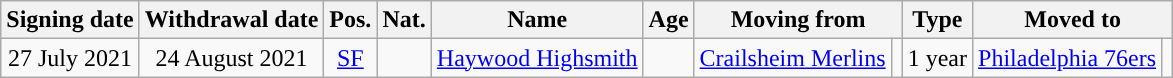<table class="wikitable sortable">
<tr>
<th>Signing date</th>
<th>Withdrawal date</th>
<th>Pos.</th>
<th>Nat.</th>
<th>Name</th>
<th>Age</th>
<th colspan=2>Moving from</th>
<th>Type</th>
<th colspan=2>Moved to</th>
</tr>
<tr>
<td style="text-align:center">27 July 2021</td>
<td style="text-align:center">24 August 2021</td>
<td style="text-align:center"><a href='#'>SF</a></td>
<td style="text-align:center"></td>
<td><a href='#'>Haywood Highsmith</a></td>
<td style="text-align:center"></td>
<td><a href='#'>Crailsheim Merlins</a></td>
<td></td>
<td style="text-align:center">1 year</td>
<td><a href='#'>Philadelphia 76ers</a></td>
<td></td>
</tr>
</table>
